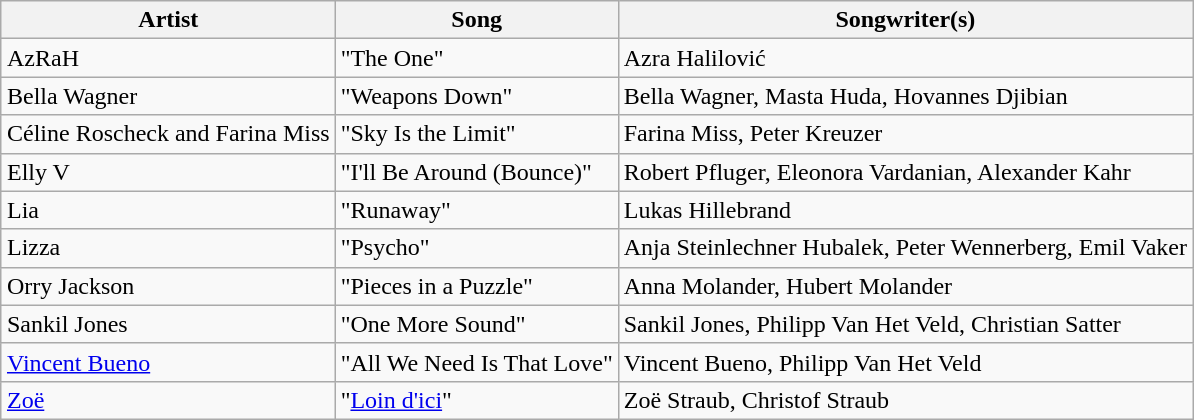<table class="sortable wikitable" style="margin: 1em auto 1em auto">
<tr>
<th>Artist</th>
<th>Song</th>
<th>Songwriter(s)</th>
</tr>
<tr>
<td>AzRaH</td>
<td>"The One"</td>
<td>Azra Halilović</td>
</tr>
<tr>
<td>Bella Wagner</td>
<td>"Weapons Down"</td>
<td>Bella Wagner, Masta Huda, Hovannes Djibian</td>
</tr>
<tr>
<td>Céline Roscheck and Farina Miss</td>
<td>"Sky Is the Limit"</td>
<td>Farina Miss, Peter Kreuzer</td>
</tr>
<tr>
<td>Elly V</td>
<td>"I'll Be Around (Bounce)"</td>
<td>Robert Pfluger, Eleonora Vardanian, Alexander Kahr</td>
</tr>
<tr>
<td>Lia</td>
<td>"Runaway"</td>
<td>Lukas Hillebrand</td>
</tr>
<tr>
<td>Lizza</td>
<td>"Psycho"</td>
<td>Anja Steinlechner Hubalek, Peter Wennerberg, Emil Vaker</td>
</tr>
<tr>
<td>Orry Jackson</td>
<td>"Pieces in a Puzzle"</td>
<td>Anna Molander, Hubert Molander</td>
</tr>
<tr>
<td>Sankil Jones</td>
<td>"One More Sound"</td>
<td>Sankil Jones, Philipp Van Het Veld, Christian Satter</td>
</tr>
<tr>
<td><a href='#'>Vincent Bueno</a></td>
<td>"All We Need Is That Love"</td>
<td>Vincent Bueno, Philipp Van Het Veld</td>
</tr>
<tr>
<td><a href='#'>Zoë</a></td>
<td>"<a href='#'>Loin d'ici</a>"</td>
<td>Zoë Straub, Christof Straub</td>
</tr>
</table>
